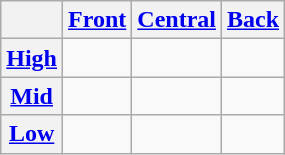<table class="wikitable" style="text-align:center">
<tr>
<th></th>
<th><a href='#'>Front</a></th>
<th><a href='#'>Central</a></th>
<th><a href='#'>Back</a></th>
</tr>
<tr>
<th><a href='#'>High</a></th>
<td> </td>
<td> </td>
<td> </td>
</tr>
<tr>
<th><a href='#'>Mid</a></th>
<td> </td>
<td></td>
<td></td>
</tr>
<tr>
<th><a href='#'>Low</a></th>
<td></td>
<td> </td>
<td></td>
</tr>
</table>
